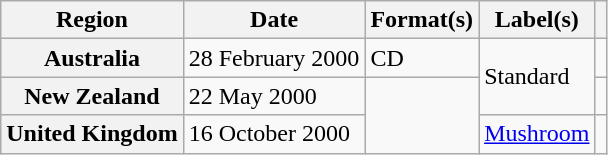<table class="wikitable plainrowheaders">
<tr>
<th scope="col">Region</th>
<th scope="col">Date</th>
<th scope="col">Format(s)</th>
<th scope="col">Label(s)</th>
<th scope="col"></th>
</tr>
<tr>
<th scope="row">Australia</th>
<td>28 February 2000</td>
<td>CD</td>
<td rowspan="2">Standard</td>
<td></td>
</tr>
<tr>
<th scope="row">New Zealand</th>
<td>22 May 2000</td>
<td rowspan="2"></td>
<td></td>
</tr>
<tr>
<th scope="row">United Kingdom</th>
<td>16 October 2000</td>
<td><a href='#'>Mushroom</a></td>
<td></td>
</tr>
</table>
